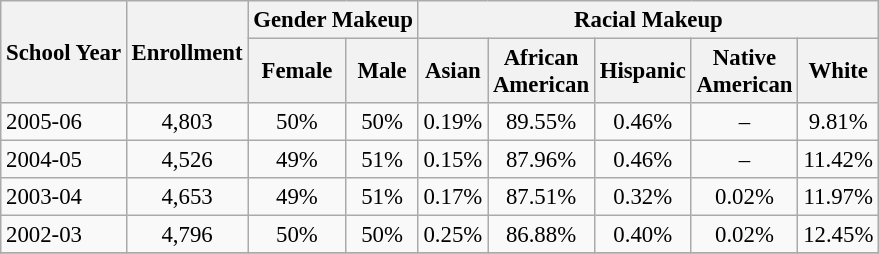<table class="wikitable" style="font-size: 95%;">
<tr>
<th rowspan="2">School Year</th>
<th rowspan="2">Enrollment</th>
<th colspan="2">Gender Makeup</th>
<th colspan="5">Racial Makeup</th>
</tr>
<tr>
<th>Female</th>
<th>Male</th>
<th>Asian</th>
<th>African <br>American</th>
<th>Hispanic</th>
<th>Native <br>American</th>
<th>White</th>
</tr>
<tr>
<td align="left">2005-06</td>
<td align="center">4,803</td>
<td align="center">50%</td>
<td align="center">50%</td>
<td align="center">0.19%</td>
<td align="center">89.55%</td>
<td align="center">0.46%</td>
<td align="center">–</td>
<td align="center">9.81%</td>
</tr>
<tr>
<td align="left">2004-05</td>
<td align="center">4,526</td>
<td align="center">49%</td>
<td align="center">51%</td>
<td align="center">0.15%</td>
<td align="center">87.96%</td>
<td align="center">0.46%</td>
<td align="center">–</td>
<td align="center">11.42%</td>
</tr>
<tr>
<td align="left">2003-04</td>
<td align="center">4,653</td>
<td align="center">49%</td>
<td align="center">51%</td>
<td align="center">0.17%</td>
<td align="center">87.51%</td>
<td align="center">0.32%</td>
<td align="center">0.02%</td>
<td align="center">11.97%</td>
</tr>
<tr>
<td align="left">2002-03</td>
<td align="center">4,796</td>
<td align="center">50%</td>
<td align="center">50%</td>
<td align="center">0.25%</td>
<td align="center">86.88%</td>
<td align="center">0.40%</td>
<td align="center">0.02%</td>
<td align="center">12.45%</td>
</tr>
<tr>
</tr>
</table>
